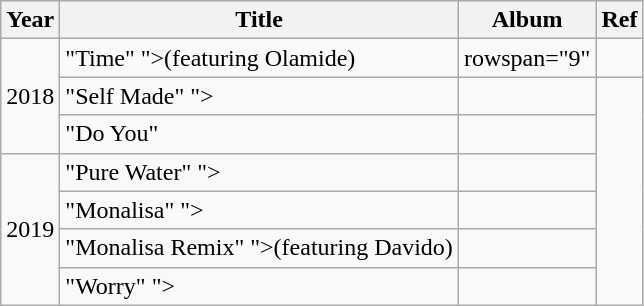<table class="wikitable sortable">
<tr>
<th>Year</th>
<th>Title</th>
<th>Album</th>
<th>Ref</th>
</tr>
<tr>
<td rowspan="3">2018</td>
<td>"Time" <span>">(featuring Olamide)</span></td>
<td>rowspan="9"</td>
<td></td>
</tr>
<tr>
<td>"Self Made" <span>"></span></td>
<td></td>
</tr>
<tr>
<td>"Do You"</td>
<td></td>
</tr>
<tr>
<td rowspan="4">2019</td>
<td>"Pure Water" <span>"></span></td>
<td></td>
</tr>
<tr>
<td>"Monalisa" <span>"></span></td>
<td></td>
</tr>
<tr>
<td>"Monalisa Remix" <span>">(featuring Davido)</span></td>
<td></td>
</tr>
<tr>
<td>"Worry" <span>"></span></td>
<td></td>
</tr>
</table>
